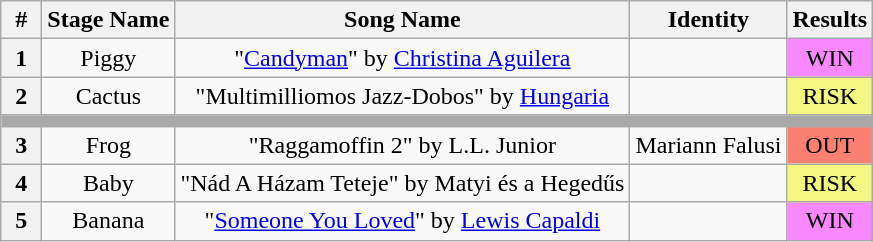<table class="wikitable" style="text-align:center">
<tr>
<th style="width:20px">#</th>
<th>Stage Name</th>
<th>Song Name</th>
<th>Identity</th>
<th>Results</th>
</tr>
<tr>
<th>1</th>
<td>Piggy</td>
<td>"<a href='#'>Candyman</a>" by <a href='#'>Christina Aguilera</a></td>
<td></td>
<td bgcolor="#f888fd">WIN</td>
</tr>
<tr>
<th>2</th>
<td>Cactus</td>
<td>"Multimilliomos Jazz-Dobos" by <a href='#'>Hungaria</a></td>
<td></td>
<td bgcolor="#f3f781">RISK</td>
</tr>
<tr>
<th ! colspan="5" style="background:darkgrey"></th>
</tr>
<tr>
<th>3</th>
<td>Frog</td>
<td>"Raggamoffin 2" by L.L. Junior</td>
<td>Mariann Falusi</td>
<td bgcolor="salmon">OUT</td>
</tr>
<tr>
<th>4</th>
<td>Baby</td>
<td>"Nád A Házam Teteje" by Matyi és a Hegedűs</td>
<td></td>
<td bgcolor="#f3f781">RISK</td>
</tr>
<tr>
<th>5</th>
<td>Banana</td>
<td>"<a href='#'>Someone You Loved</a>" by <a href='#'>Lewis Capaldi</a></td>
<td></td>
<td bgcolor="#f888fd">WIN</td>
</tr>
</table>
